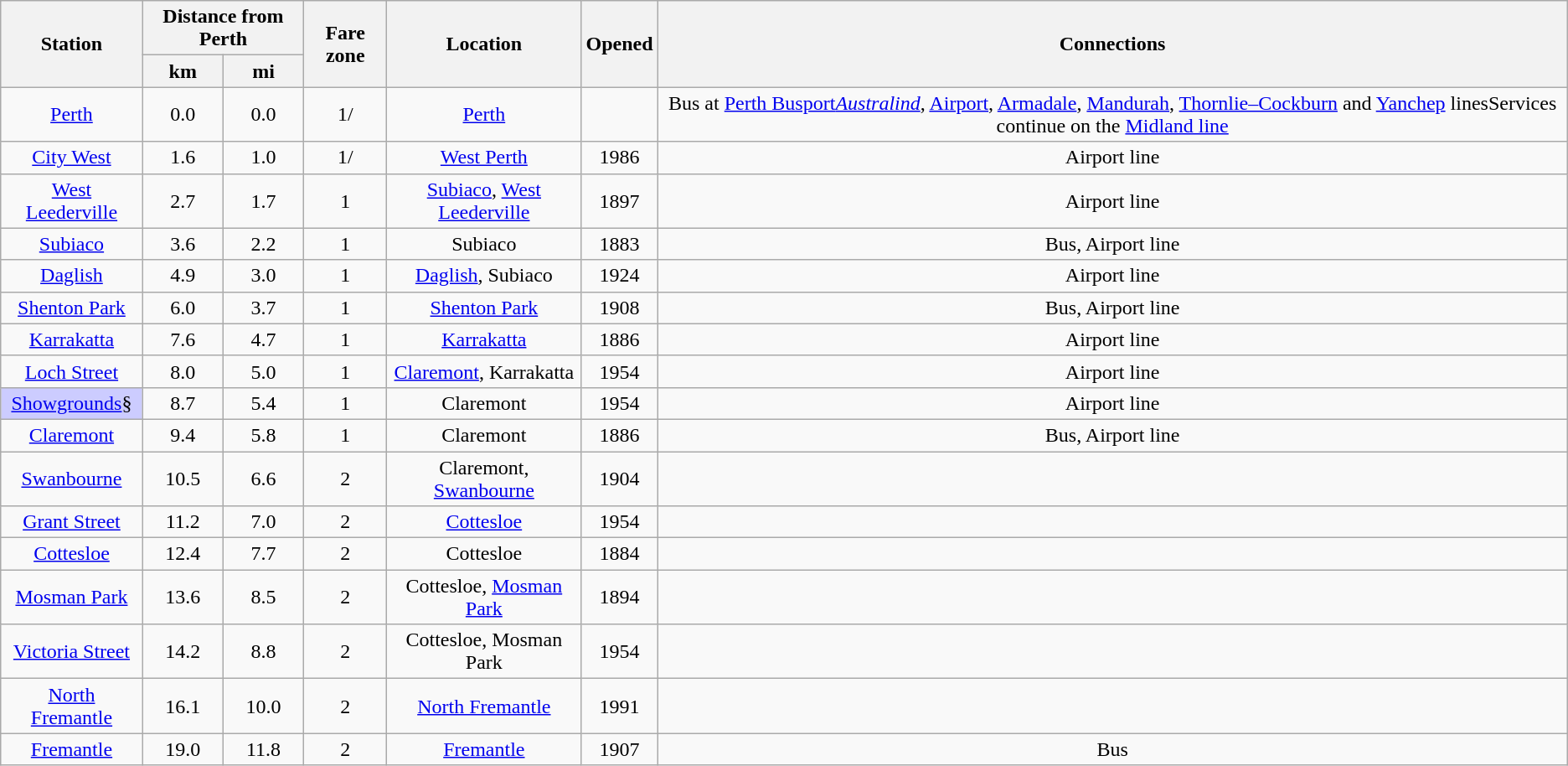<table class="wikitable sortable" style="text-align:center">
<tr>
<th rowspan="2" scope="col" class="unsortable">Station</th>
<th colspan="2">Distance from Perth</th>
<th rowspan="2">Fare zone</th>
<th rowspan="2" scope="col" class="unsortable">Location</th>
<th rowspan="2">Opened</th>
<th rowspan="2" scope="col" class="unsortable">Connections</th>
</tr>
<tr>
<th>km</th>
<th>mi</th>
</tr>
<tr>
<td><a href='#'>Perth</a></td>
<td>0.0</td>
<td>0.0</td>
<td>1/</td>
<td><a href='#'>Perth</a></td>
<td></td>
<td>Bus at <a href='#'>Perth Busport</a><em><a href='#'>Australind</a></em>, <a href='#'>Airport</a>, <a href='#'>Armadale</a>, <a href='#'>Mandurah</a>, <a href='#'>Thornlie–Cockburn</a> and <a href='#'>Yanchep</a> linesServices continue on the <a href='#'>Midland line</a></td>
</tr>
<tr>
<td><a href='#'>City West</a></td>
<td>1.6</td>
<td>1.0</td>
<td>1/</td>
<td><a href='#'>West Perth</a></td>
<td>1986</td>
<td>Airport line</td>
</tr>
<tr>
<td><a href='#'>West Leederville</a></td>
<td>2.7</td>
<td>1.7</td>
<td>1</td>
<td><a href='#'>Subiaco</a>, <a href='#'>West Leederville</a></td>
<td>1897</td>
<td>Airport line</td>
</tr>
<tr>
<td><a href='#'>Subiaco</a></td>
<td>3.6</td>
<td>2.2</td>
<td>1</td>
<td>Subiaco</td>
<td>1883</td>
<td>Bus, Airport line</td>
</tr>
<tr>
<td><a href='#'>Daglish</a></td>
<td>4.9</td>
<td>3.0</td>
<td>1</td>
<td><a href='#'>Daglish</a>, Subiaco</td>
<td>1924</td>
<td>Airport line</td>
</tr>
<tr>
<td><a href='#'>Shenton Park</a></td>
<td>6.0</td>
<td>3.7</td>
<td>1</td>
<td><a href='#'>Shenton Park</a></td>
<td>1908</td>
<td>Bus, Airport line</td>
</tr>
<tr>
<td><a href='#'>Karrakatta</a></td>
<td>7.6</td>
<td>4.7</td>
<td>1</td>
<td><a href='#'>Karrakatta</a></td>
<td>1886</td>
<td>Airport line</td>
</tr>
<tr>
<td><a href='#'>Loch Street</a></td>
<td>8.0</td>
<td>5.0</td>
<td>1</td>
<td><a href='#'>Claremont</a>, Karrakatta</td>
<td>1954</td>
<td>Airport line</td>
</tr>
<tr>
<td scope="row" style="background-color:#CCCCFF"><a href='#'>Showgrounds</a>§</td>
<td>8.7</td>
<td>5.4</td>
<td>1</td>
<td>Claremont</td>
<td>1954</td>
<td>Airport line</td>
</tr>
<tr>
<td><a href='#'>Claremont</a></td>
<td>9.4</td>
<td>5.8</td>
<td>1</td>
<td>Claremont</td>
<td>1886</td>
<td>Bus, Airport line</td>
</tr>
<tr>
<td><a href='#'>Swanbourne</a></td>
<td>10.5</td>
<td>6.6</td>
<td>2</td>
<td>Claremont, <a href='#'>Swanbourne</a></td>
<td>1904</td>
<td></td>
</tr>
<tr>
<td><a href='#'>Grant Street</a></td>
<td>11.2</td>
<td>7.0</td>
<td>2</td>
<td><a href='#'>Cottesloe</a></td>
<td>1954</td>
<td></td>
</tr>
<tr>
<td><a href='#'>Cottesloe</a></td>
<td>12.4</td>
<td>7.7</td>
<td>2</td>
<td>Cottesloe</td>
<td>1884</td>
<td></td>
</tr>
<tr>
<td><a href='#'>Mosman Park</a></td>
<td>13.6</td>
<td>8.5</td>
<td>2</td>
<td>Cottesloe, <a href='#'>Mosman Park</a></td>
<td>1894</td>
<td></td>
</tr>
<tr>
<td><a href='#'>Victoria Street</a></td>
<td>14.2</td>
<td>8.8</td>
<td>2</td>
<td>Cottesloe, Mosman Park</td>
<td>1954</td>
<td></td>
</tr>
<tr>
<td><a href='#'>North Fremantle</a></td>
<td>16.1</td>
<td>10.0</td>
<td>2</td>
<td><a href='#'>North Fremantle</a></td>
<td>1991</td>
<td></td>
</tr>
<tr>
<td><a href='#'>Fremantle</a></td>
<td>19.0</td>
<td>11.8</td>
<td>2</td>
<td><a href='#'>Fremantle</a></td>
<td>1907</td>
<td>Bus</td>
</tr>
</table>
